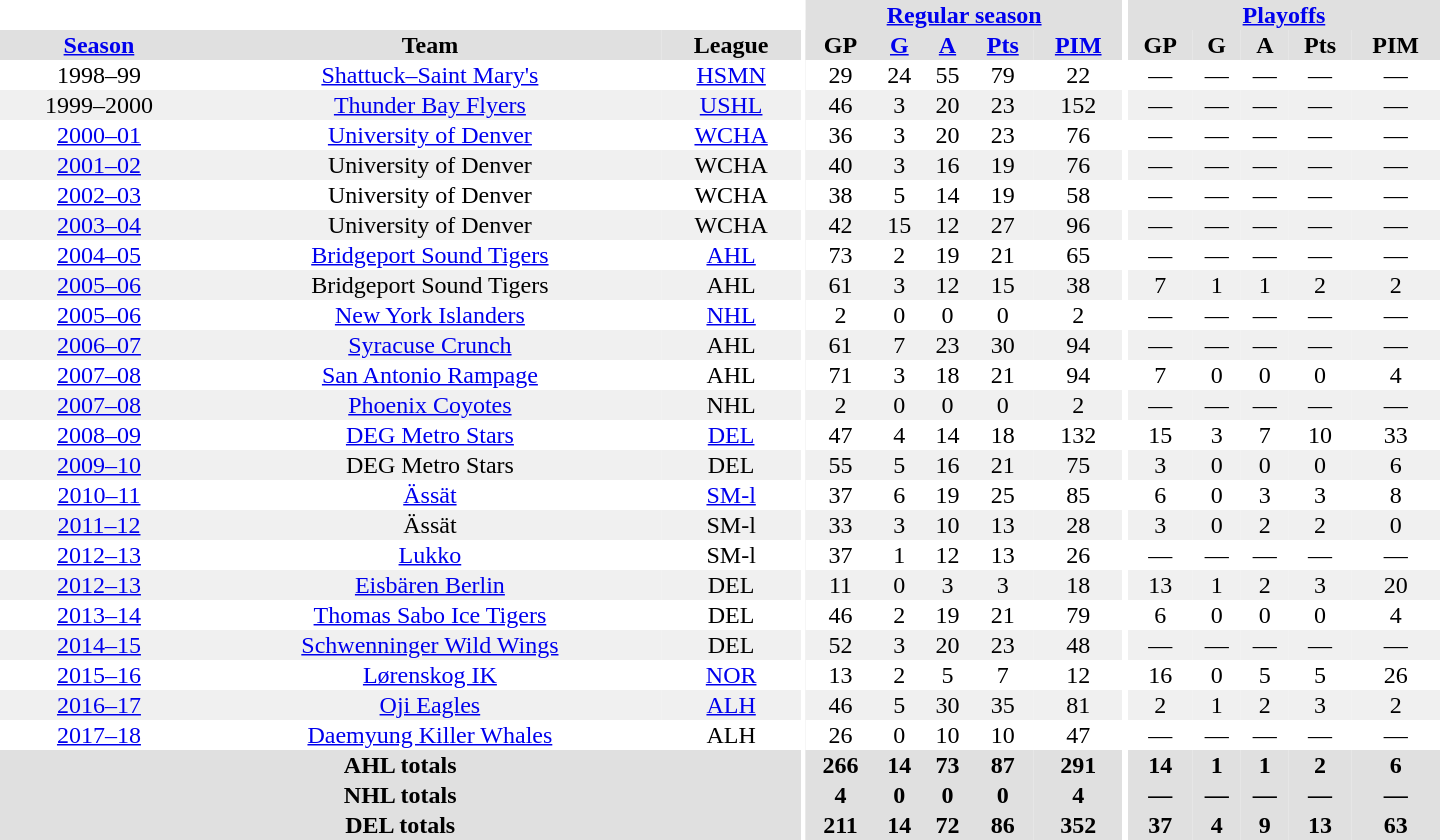<table border="0" cellpadding="1" cellspacing="0" style="text-align:center; width:60em">
<tr bgcolor="#e0e0e0">
<th colspan="3" bgcolor="#ffffff"></th>
<th rowspan="99" bgcolor="#ffffff"></th>
<th colspan="5"><a href='#'>Regular season</a></th>
<th rowspan="99" bgcolor="#ffffff"></th>
<th colspan="5"><a href='#'>Playoffs</a></th>
</tr>
<tr bgcolor="#e0e0e0">
<th><a href='#'>Season</a></th>
<th>Team</th>
<th>League</th>
<th>GP</th>
<th><a href='#'>G</a></th>
<th><a href='#'>A</a></th>
<th><a href='#'>Pts</a></th>
<th><a href='#'>PIM</a></th>
<th>GP</th>
<th>G</th>
<th>A</th>
<th>Pts</th>
<th>PIM</th>
</tr>
<tr>
<td>1998–99</td>
<td><a href='#'>Shattuck–Saint Mary's</a></td>
<td><a href='#'>HSMN</a></td>
<td>29</td>
<td>24</td>
<td>55</td>
<td>79</td>
<td>22</td>
<td>—</td>
<td>—</td>
<td>—</td>
<td>—</td>
<td>—</td>
</tr>
<tr bgcolor="#f0f0f0">
<td>1999–2000</td>
<td><a href='#'>Thunder Bay Flyers</a></td>
<td><a href='#'>USHL</a></td>
<td>46</td>
<td>3</td>
<td>20</td>
<td>23</td>
<td>152</td>
<td>—</td>
<td>—</td>
<td>—</td>
<td>—</td>
<td>—</td>
</tr>
<tr>
<td><a href='#'>2000–01</a></td>
<td><a href='#'>University of Denver</a></td>
<td><a href='#'>WCHA</a></td>
<td>36</td>
<td>3</td>
<td>20</td>
<td>23</td>
<td>76</td>
<td>—</td>
<td>—</td>
<td>—</td>
<td>—</td>
<td>—</td>
</tr>
<tr bgcolor="#f0f0f0">
<td><a href='#'>2001–02</a></td>
<td>University of Denver</td>
<td>WCHA</td>
<td>40</td>
<td>3</td>
<td>16</td>
<td>19</td>
<td>76</td>
<td>—</td>
<td>—</td>
<td>—</td>
<td>—</td>
<td>—</td>
</tr>
<tr>
<td><a href='#'>2002–03</a></td>
<td>University of Denver</td>
<td>WCHA</td>
<td>38</td>
<td>5</td>
<td>14</td>
<td>19</td>
<td>58</td>
<td>—</td>
<td>—</td>
<td>—</td>
<td>—</td>
<td>—</td>
</tr>
<tr bgcolor="#f0f0f0">
<td><a href='#'>2003–04</a></td>
<td>University of Denver</td>
<td>WCHA</td>
<td>42</td>
<td>15</td>
<td>12</td>
<td>27</td>
<td>96</td>
<td>—</td>
<td>—</td>
<td>—</td>
<td>—</td>
<td>—</td>
</tr>
<tr>
<td><a href='#'>2004–05</a></td>
<td><a href='#'>Bridgeport Sound Tigers</a></td>
<td><a href='#'>AHL</a></td>
<td>73</td>
<td>2</td>
<td>19</td>
<td>21</td>
<td>65</td>
<td>—</td>
<td>—</td>
<td>—</td>
<td>—</td>
<td>—</td>
</tr>
<tr bgcolor="#f0f0f0">
<td><a href='#'>2005–06</a></td>
<td>Bridgeport Sound Tigers</td>
<td>AHL</td>
<td>61</td>
<td>3</td>
<td>12</td>
<td>15</td>
<td>38</td>
<td>7</td>
<td>1</td>
<td>1</td>
<td>2</td>
<td>2</td>
</tr>
<tr>
<td><a href='#'>2005–06</a></td>
<td><a href='#'>New York Islanders</a></td>
<td><a href='#'>NHL</a></td>
<td>2</td>
<td>0</td>
<td>0</td>
<td>0</td>
<td>2</td>
<td>—</td>
<td>—</td>
<td>—</td>
<td>—</td>
<td>—</td>
</tr>
<tr bgcolor="#f0f0f0">
<td><a href='#'>2006–07</a></td>
<td><a href='#'>Syracuse Crunch</a></td>
<td>AHL</td>
<td>61</td>
<td>7</td>
<td>23</td>
<td>30</td>
<td>94</td>
<td>—</td>
<td>—</td>
<td>—</td>
<td>—</td>
<td>—</td>
</tr>
<tr>
<td><a href='#'>2007–08</a></td>
<td><a href='#'>San Antonio Rampage</a></td>
<td>AHL</td>
<td>71</td>
<td>3</td>
<td>18</td>
<td>21</td>
<td>94</td>
<td>7</td>
<td>0</td>
<td>0</td>
<td>0</td>
<td>4</td>
</tr>
<tr bgcolor="#f0f0f0">
<td><a href='#'>2007–08</a></td>
<td><a href='#'>Phoenix Coyotes</a></td>
<td>NHL</td>
<td>2</td>
<td>0</td>
<td>0</td>
<td>0</td>
<td>2</td>
<td>—</td>
<td>—</td>
<td>—</td>
<td>—</td>
<td>—</td>
</tr>
<tr>
<td><a href='#'>2008–09</a></td>
<td><a href='#'>DEG Metro Stars</a></td>
<td><a href='#'>DEL</a></td>
<td>47</td>
<td>4</td>
<td>14</td>
<td>18</td>
<td>132</td>
<td>15</td>
<td>3</td>
<td>7</td>
<td>10</td>
<td>33</td>
</tr>
<tr bgcolor="#f0f0f0">
<td><a href='#'>2009–10</a></td>
<td>DEG Metro Stars</td>
<td>DEL</td>
<td>55</td>
<td>5</td>
<td>16</td>
<td>21</td>
<td>75</td>
<td>3</td>
<td>0</td>
<td>0</td>
<td>0</td>
<td>6</td>
</tr>
<tr>
<td><a href='#'>2010–11</a></td>
<td><a href='#'>Ässät</a></td>
<td><a href='#'>SM-l</a></td>
<td>37</td>
<td>6</td>
<td>19</td>
<td>25</td>
<td>85</td>
<td>6</td>
<td>0</td>
<td>3</td>
<td>3</td>
<td>8</td>
</tr>
<tr bgcolor="#f0f0f0">
<td><a href='#'>2011–12</a></td>
<td>Ässät</td>
<td>SM-l</td>
<td>33</td>
<td>3</td>
<td>10</td>
<td>13</td>
<td>28</td>
<td>3</td>
<td>0</td>
<td>2</td>
<td>2</td>
<td>0</td>
</tr>
<tr>
<td><a href='#'>2012–13</a></td>
<td><a href='#'>Lukko</a></td>
<td>SM-l</td>
<td>37</td>
<td>1</td>
<td>12</td>
<td>13</td>
<td>26</td>
<td>—</td>
<td>—</td>
<td>—</td>
<td>—</td>
<td>—</td>
</tr>
<tr bgcolor="#f0f0f0">
<td><a href='#'>2012–13</a></td>
<td><a href='#'>Eisbären Berlin</a></td>
<td>DEL</td>
<td>11</td>
<td>0</td>
<td>3</td>
<td>3</td>
<td>18</td>
<td>13</td>
<td>1</td>
<td>2</td>
<td>3</td>
<td>20</td>
</tr>
<tr>
<td><a href='#'>2013–14</a></td>
<td><a href='#'>Thomas Sabo Ice Tigers</a></td>
<td>DEL</td>
<td>46</td>
<td>2</td>
<td>19</td>
<td>21</td>
<td>79</td>
<td>6</td>
<td>0</td>
<td>0</td>
<td>0</td>
<td>4</td>
</tr>
<tr bgcolor="#f0f0f0">
<td><a href='#'>2014–15</a></td>
<td><a href='#'>Schwenninger Wild Wings</a></td>
<td>DEL</td>
<td>52</td>
<td>3</td>
<td>20</td>
<td>23</td>
<td>48</td>
<td>—</td>
<td>—</td>
<td>—</td>
<td>—</td>
<td>—</td>
</tr>
<tr>
<td><a href='#'>2015–16</a></td>
<td><a href='#'>Lørenskog IK</a></td>
<td><a href='#'>NOR</a></td>
<td>13</td>
<td>2</td>
<td>5</td>
<td>7</td>
<td>12</td>
<td>16</td>
<td>0</td>
<td>5</td>
<td>5</td>
<td>26</td>
</tr>
<tr bgcolor="#f0f0f0">
<td><a href='#'>2016–17</a></td>
<td><a href='#'>Oji Eagles</a></td>
<td><a href='#'>ALH</a></td>
<td>46</td>
<td>5</td>
<td>30</td>
<td>35</td>
<td>81</td>
<td>2</td>
<td>1</td>
<td>2</td>
<td>3</td>
<td>2</td>
</tr>
<tr>
<td><a href='#'>2017–18</a></td>
<td><a href='#'>Daemyung Killer Whales</a></td>
<td>ALH</td>
<td>26</td>
<td>0</td>
<td>10</td>
<td>10</td>
<td>47</td>
<td>—</td>
<td>—</td>
<td>—</td>
<td>—</td>
<td>—</td>
</tr>
<tr bgcolor="#e0e0e0">
<th colspan="3">AHL totals</th>
<th>266</th>
<th>14</th>
<th>73</th>
<th>87</th>
<th>291</th>
<th>14</th>
<th>1</th>
<th>1</th>
<th>2</th>
<th>6</th>
</tr>
<tr bgcolor="#e0e0e0">
<th colspan="3">NHL totals</th>
<th>4</th>
<th>0</th>
<th>0</th>
<th>0</th>
<th>4</th>
<th>—</th>
<th>—</th>
<th>—</th>
<th>—</th>
<th>—</th>
</tr>
<tr bgcolor="#e0e0e0">
<th colspan="3">DEL totals</th>
<th>211</th>
<th>14</th>
<th>72</th>
<th>86</th>
<th>352</th>
<th>37</th>
<th>4</th>
<th>9</th>
<th>13</th>
<th>63</th>
</tr>
</table>
